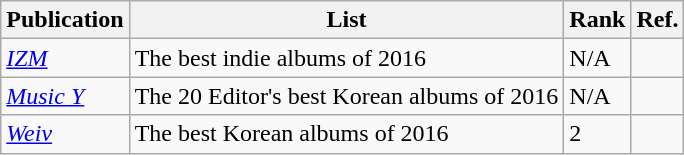<table class="wikitable">
<tr>
<th>Publication</th>
<th>List</th>
<th>Rank</th>
<th>Ref.</th>
</tr>
<tr>
<td><em><a href='#'>IZM</a></em></td>
<td>The best indie albums of 2016</td>
<td>N/A</td>
<td></td>
</tr>
<tr>
<td><em><a href='#'>Music Y</a></em></td>
<td>The 20 Editor's best Korean albums of 2016</td>
<td>N/A</td>
<td></td>
</tr>
<tr>
<td><em><a href='#'>Weiv</a></em></td>
<td>The best Korean albums of 2016</td>
<td>2</td>
<td></td>
</tr>
</table>
